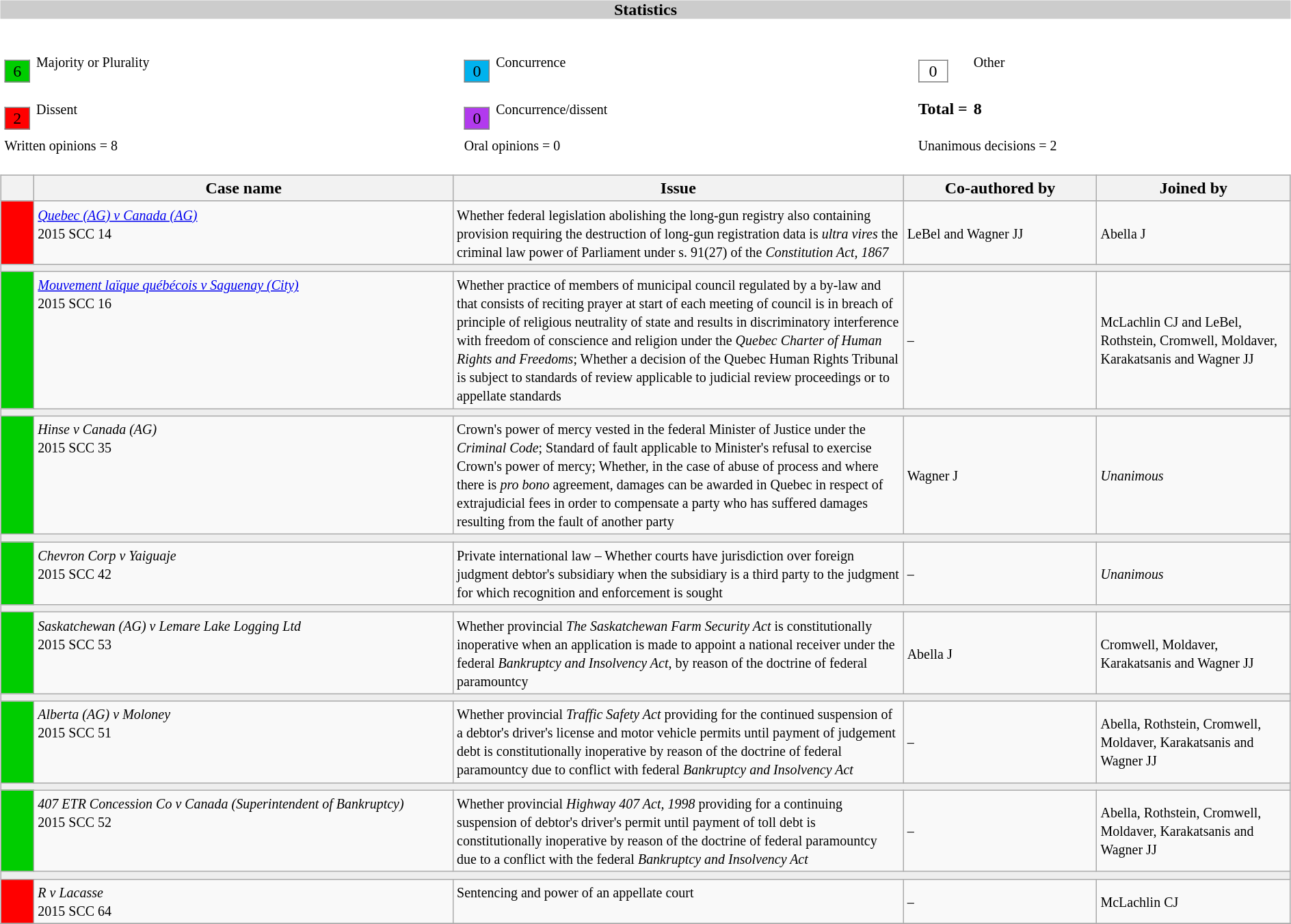<table width=100%>
<tr>
<td><br><table width=100% align=center cellpadding=0 cellspacing=0>
<tr>
<th bgcolor=#CCCCCC>Statistics</th>
</tr>
<tr>
<td><br><table width=100% cellpadding="2" cellspacing="2" border="0"width=25px>
<tr>
<td><br><table border="1" style="border-collapse:collapse;">
<tr>
<td align=center bgcolor=#00CD00 width=25px>6</td>
</tr>
</table>
</td>
<td><small>Majority or Plurality</small></td>
<td width=25px><br><table border="1" style="border-collapse:collapse;">
<tr>
<td align=center width=25px bgcolor=#00B2EE>0</td>
</tr>
</table>
</td>
<td><small>Concurrence</small></td>
<td width=25px><br><table border="1" style="border-collapse:collapse;">
<tr>
<td align=center width=25px bgcolor=white>0</td>
</tr>
</table>
</td>
<td><small>Other</small></td>
</tr>
<tr>
<td width=25px><br><table border="1" style="border-collapse:collapse;">
<tr>
<td align=center width=25px bgcolor=red>2</td>
</tr>
</table>
</td>
<td><small>Dissent</small></td>
<td width=25px><br><table border="1" style="border-collapse:collapse;">
<tr>
<td align=center width=25px bgcolor=#B23AEE>0</td>
</tr>
</table>
</td>
<td><small>Concurrence/dissent</small></td>
<td white-space: nowrap><strong>Total = </strong></td>
<td><strong>8</strong></td>
</tr>
<tr>
<td colspan=2><small>Written opinions = 8</small></td>
<td colspan=2><small>Oral opinions = 0</small></td>
<td colspan=2><small> Unanimous decisions = 2</small></td>
</tr>
</table>
<table class="wikitable" width=100%>
<tr bgcolor="#CCCCCC">
<th width=25px></th>
<th width=32.5%>Case name</th>
<th>Issue</th>
<th width=15%>Co-authored by</th>
<th width=15%>Joined by</th>
</tr>
<tr>
<td bgcolor="red"></td>
<td align=left valign=top><small><em><a href='#'>Quebec (AG) v Canada (AG)</a></em><br> 2015 SCC 14 </small></td>
<td valign=top><small> Whether federal legislation abolishing the long-gun registry also containing provision requiring the destruction of long-gun registration data is <em>ultra vires</em> the criminal law power of Parliament under s. 91(27) of the <em>Constitution Act, 1867</em></small></td>
<td><small> LeBel and Wagner JJ</small></td>
<td><small>  Abella J</small></td>
</tr>
<tr>
<td bgcolor=#EEEEEE colspan=5 valign=top><small></small></td>
</tr>
<tr>
<td bgcolor="00cd00"></td>
<td align=left valign=top><small><em><a href='#'>Mouvement laïque québécois v Saguenay (City)</a></em><br> 2015 SCC 16 </small></td>
<td valign=top><small>Whether practice of members of municipal council regulated by a by-law and that consists of reciting prayer at start of each meeting of council is in breach of principle of religious neutrality of state and results in discriminatory interference with freedom of conscience and religion under the <em>Quebec Charter of Human Rights and Freedoms</em>; Whether a decision of the Quebec Human Rights Tribunal is subject to standards of review applicable to judicial review proceedings or to appellate standards</small></td>
<td><small> –</small></td>
<td><small> McLachlin CJ and LeBel, Rothstein, Cromwell, Moldaver, Karakatsanis and Wagner JJ</small></td>
</tr>
<tr>
<td bgcolor=#EEEEEE colspan=5 valign=top><small></small></td>
</tr>
<tr>
<td bgcolor="00cd00"></td>
<td align=left valign=top><small><em>Hinse v Canada (AG)</em><br> 2015 SCC 35 </small></td>
<td valign=top><small> Crown's power of mercy vested in the federal Minister of Justice under the <em>Criminal Code</em>; Standard of fault applicable to Minister's refusal to exercise Crown's power of mercy; Whether, in the case of abuse of process and where there is <em>pro bono</em> agreement, damages can be awarded in Quebec in respect of extrajudicial fees in order to compensate a party who has suffered damages resulting from the fault of another party</small></td>
<td><small> Wagner J</small></td>
<td><small> <em>Unanimous</em></small></td>
</tr>
<tr>
<td bgcolor=#EEEEEE colspan=5 valign=top><small></small></td>
</tr>
<tr>
<td bgcolor="00cd00"></td>
<td align=left valign=top><small><em>Chevron Corp v Yaiguaje</em><br> 2015 SCC 42 </small></td>
<td valign=top><small> Private international law – Whether courts have jurisdiction over foreign judgment debtor's subsidiary when the subsidiary is a third party to the judgment for which recognition and enforcement is sought</small></td>
<td><small> –</small></td>
<td><small> <em>Unanimous</em></small></td>
</tr>
<tr>
<td bgcolor=#EEEEEE colspan=5 valign=top><small></small></td>
</tr>
<tr>
<td bgcolor="00cd00"></td>
<td align=left valign=top><small><em>Saskatchewan (AG) v Lemare Lake Logging Ltd</em><br> 2015 SCC 53 </small></td>
<td valign=top><small>Whether provincial <em>The Saskatchewan Farm Security Act</em> is constitutionally inoperative when an application is made to appoint a national receiver under the federal <em>Bankruptcy and Insolvency Act</em>, by reason of the doctrine of federal paramountcy</small></td>
<td><small> Abella J</small></td>
<td><small> Cromwell, Moldaver, Karakatsanis and Wagner JJ</small></td>
</tr>
<tr>
<td bgcolor=#EEEEEE colspan=5 valign=top><small></small></td>
</tr>
<tr>
<td bgcolor="00cd00"></td>
<td align=left valign=top><small><em>Alberta (AG) v Moloney</em><br> 2015 SCC 51 </small></td>
<td valign=top><small>Whether provincial <em>Traffic Safety Act</em> providing for the continued suspension of a debtor's driver's license and motor vehicle permits until payment of judgement debt is constitutionally inoperative by reason of the doctrine of federal paramountcy due to conflict with federal <em>Bankruptcy and Insolvency Act</em></small></td>
<td><small> –</small></td>
<td><small> Abella, Rothstein, Cromwell, Moldaver, Karakatsanis and Wagner JJ</small></td>
</tr>
<tr>
<td bgcolor=#EEEEEE colspan=5 valign=top><small></small></td>
</tr>
<tr>
<td bgcolor="00cd00"></td>
<td align=left valign=top><small><em>407 ETR Concession Co v Canada (Superintendent of Bankruptcy)</em><br> 2015 SCC 52 </small></td>
<td valign=top><small>Whether provincial <em>Highway 407 Act, 1998</em> providing for a continuing suspension of debtor's driver's permit until payment of toll debt is constitutionally inoperative by reason of the doctrine of federal paramountcy due to a conflict with the federal <em>Bankruptcy and Insolvency Act</em></small></td>
<td><small> –</small></td>
<td><small> Abella, Rothstein, Cromwell, Moldaver, Karakatsanis and Wagner JJ</small></td>
</tr>
<tr>
<td bgcolor=#EEEEEE colspan=5 valign=top><small></small></td>
</tr>
<tr>
<td bgcolor="red"></td>
<td align=left valign=top><small><em>R v Lacasse</em><br> 2015 SCC 64 </small></td>
<td valign=top><small>Sentencing and power of an appellate court</small></td>
<td><small> –</small></td>
<td><small> McLachlin CJ</small></td>
</tr>
<tr>
</tr>
</table>
</td>
</tr>
</table>
</td>
</tr>
</table>
